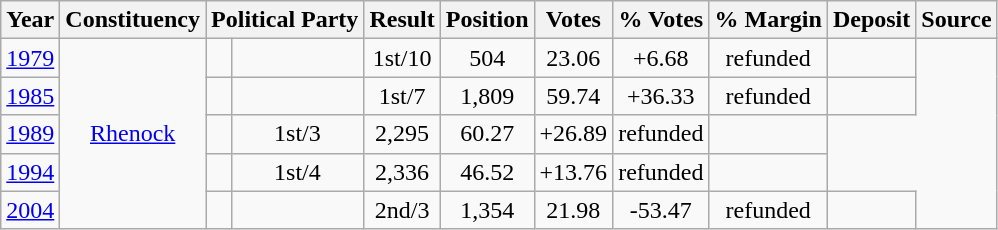<table class="wikitable sortable" style="text-align:center;">
<tr>
<th>Year</th>
<th>Constituency</th>
<th Colspan=2>Political Party</th>
<th>Result</th>
<th>Position</th>
<th>Votes</th>
<th>% Votes</th>
<th>% Margin</th>
<th>Deposit</th>
<th>Source</th>
</tr>
<tr>
<td><a href='#'>1979</a></td>
<td rowspan=5><a href='#'>Rhenock</a></td>
<td></td>
<td></td>
<td>1st/10</td>
<td>504</td>
<td>23.06</td>
<td>+6.68</td>
<td>refunded</td>
<td></td>
</tr>
<tr>
<td><a href='#'>1985</a></td>
<td></td>
<td></td>
<td>1st/7</td>
<td>1,809</td>
<td>59.74</td>
<td>+36.33</td>
<td>refunded</td>
<td></td>
</tr>
<tr>
<td><a href='#'>1989</a></td>
<td></td>
<td>1st/3</td>
<td>2,295</td>
<td>60.27</td>
<td>+26.89</td>
<td>refunded</td>
<td></td>
</tr>
<tr>
<td><a href='#'>1994</a></td>
<td></td>
<td>1st/4</td>
<td>2,336</td>
<td>46.52</td>
<td>+13.76</td>
<td>refunded</td>
<td></td>
</tr>
<tr>
<td><a href='#'>2004</a></td>
<td></td>
<td></td>
<td>2nd/3</td>
<td>1,354</td>
<td>21.98</td>
<td>-53.47</td>
<td>refunded</td>
<td></td>
</tr>
</table>
